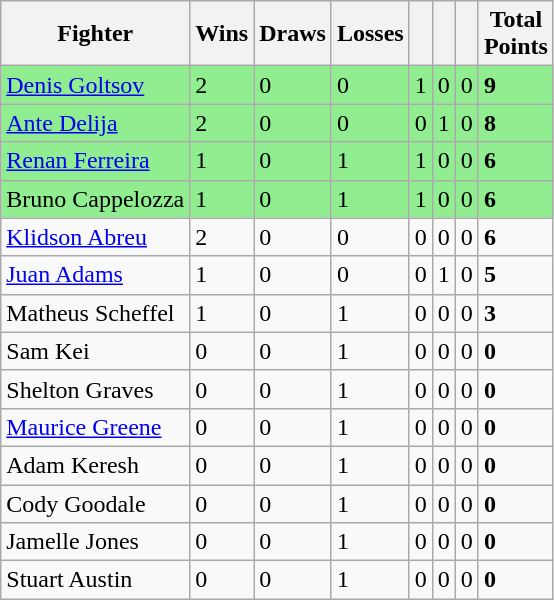<table class="wikitable sortable">
<tr>
<th>Fighter</th>
<th>Wins</th>
<th>Draws</th>
<th>Losses</th>
<th></th>
<th></th>
<th></th>
<th>Total<br> Points</th>
</tr>
<tr style="background:#90EE90;">
<td> <a href='#'>Denis Goltsov</a></td>
<td>2</td>
<td>0</td>
<td>0</td>
<td>1</td>
<td>0</td>
<td>0</td>
<td><strong>9</strong></td>
</tr>
<tr style="background:#90EE90;">
<td> <a href='#'>Ante Delija</a></td>
<td>2</td>
<td>0</td>
<td>0</td>
<td>0</td>
<td>1</td>
<td>0</td>
<td><strong>8</strong></td>
</tr>
<tr style="background:#90EE90;">
<td> <a href='#'>Renan Ferreira</a></td>
<td>1</td>
<td>0</td>
<td>1</td>
<td>1</td>
<td>0</td>
<td>0</td>
<td><strong>6</strong></td>
</tr>
<tr style="background:#90EE90;">
<td> Bruno Cappelozza</td>
<td>1</td>
<td>0</td>
<td>1</td>
<td>1</td>
<td>0</td>
<td>0</td>
<td><strong>6</strong></td>
</tr>
<tr>
<td> <a href='#'>Klidson Abreu</a></td>
<td>2</td>
<td>0</td>
<td>0</td>
<td>0</td>
<td>0</td>
<td>0</td>
<td><strong>6</strong></td>
</tr>
<tr>
<td> <a href='#'>Juan Adams</a></td>
<td>1</td>
<td>0</td>
<td>0</td>
<td>0</td>
<td>1</td>
<td>0</td>
<td><strong>5</strong></td>
</tr>
<tr>
<td> Matheus Scheffel</td>
<td>1</td>
<td>0</td>
<td>1</td>
<td>0</td>
<td>0</td>
<td>0</td>
<td><strong>3</strong></td>
</tr>
<tr>
<td> Sam Kei</td>
<td>0</td>
<td>0</td>
<td>1</td>
<td>0</td>
<td>0</td>
<td>0</td>
<td><strong>0</strong></td>
</tr>
<tr>
<td> Shelton Graves</td>
<td>0</td>
<td>0</td>
<td>1</td>
<td>0</td>
<td>0</td>
<td>0</td>
<td><strong>0</strong></td>
</tr>
<tr>
<td> <a href='#'>Maurice Greene</a></td>
<td>0</td>
<td>0</td>
<td>1</td>
<td>0</td>
<td>0</td>
<td>0</td>
<td><strong>0</strong></td>
</tr>
<tr>
<td> Adam Keresh</td>
<td>0</td>
<td>0</td>
<td>1</td>
<td>0</td>
<td>0</td>
<td>0</td>
<td><strong>0</strong></td>
</tr>
<tr>
<td> Cody Goodale</td>
<td>0</td>
<td>0</td>
<td>1</td>
<td>0</td>
<td>0</td>
<td>0</td>
<td><strong>0</strong></td>
</tr>
<tr>
<td> Jamelle Jones</td>
<td>0</td>
<td>0</td>
<td>1</td>
<td>0</td>
<td>0</td>
<td>0</td>
<td><strong>0</strong></td>
</tr>
<tr>
<td> Stuart Austin</td>
<td>0</td>
<td>0</td>
<td>1</td>
<td>0</td>
<td>0</td>
<td>0</td>
<td><strong>0</strong></td>
</tr>
</table>
